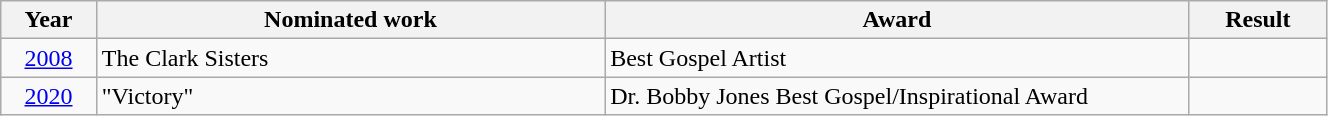<table class="wikitable" style="width:70%;">
<tr>
<th style="width:3%;">Year</th>
<th style="width:20%;">Nominated work</th>
<th style="width:23%;">Award</th>
<th style="width:5%;">Result</th>
</tr>
<tr>
<td align="center"><a href='#'>2008</a></td>
<td>The Clark Sisters</td>
<td>Best Gospel Artist</td>
<td></td>
</tr>
<tr>
<td align="center"><a href='#'>2020</a></td>
<td>"Victory"</td>
<td>Dr. Bobby Jones Best Gospel/Inspirational Award</td>
<td></td>
</tr>
</table>
